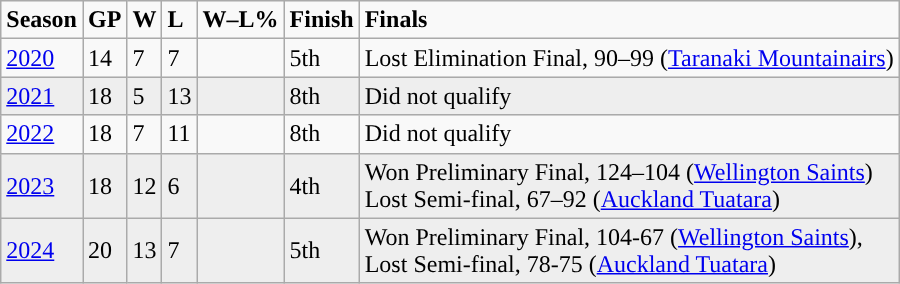<table class="wikitable">
<tr style="font-weight:bold; ">
<td>Season</td>
<td>GP</td>
<td>W</td>
<td>L</td>
<td>W–L%</td>
<td>Finish</td>
<td>Finals</td>
</tr>
<tr>
<td><a href='#'>2020</a></td>
<td>14</td>
<td>7</td>
<td>7</td>
<td></td>
<td>5th</td>
<td>Lost Elimination Final, 90–99 (<a href='#'>Taranaki Mountainairs</a>)</td>
</tr>
<tr style="background:#eee;">
<td><a href='#'>2021</a></td>
<td>18</td>
<td>5</td>
<td>13</td>
<td></td>
<td>8th</td>
<td>Did not qualify</td>
</tr>
<tr>
<td><a href='#'>2022</a></td>
<td>18</td>
<td>7</td>
<td>11</td>
<td></td>
<td>8th</td>
<td>Did not qualify</td>
</tr>
<tr style="background:#eee;">
<td><a href='#'>2023</a></td>
<td>18</td>
<td>12</td>
<td>6</td>
<td></td>
<td>4th</td>
<td>Won Preliminary Final, 124–104 (<a href='#'>Wellington Saints</a>)<br>Lost Semi-final, 67–92 (<a href='#'>Auckland Tuatara</a>)</td>
</tr>
<tr style="background:#eee;">
<td><a href='#'>2024</a></td>
<td>20</td>
<td>13</td>
<td>7</td>
<td></td>
<td>5th</td>
<td>Won Preliminary Final, 104-67 (<a href='#'>Wellington Saints</a>),<br>Lost Semi-final, 78-75 (<a href='#'>Auckland Tuatara</a>)</td>
</tr>
</table>
